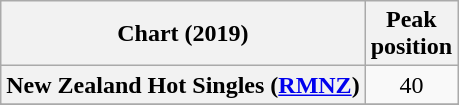<table class="wikitable sortable plainrowheaders" style="text-align:center">
<tr>
<th scope="col">Chart (2019)</th>
<th scope="col">Peak<br>position</th>
</tr>
<tr>
<th scope="row">New Zealand Hot Singles (<a href='#'>RMNZ</a>)</th>
<td>40</td>
</tr>
<tr>
</tr>
<tr>
</tr>
</table>
